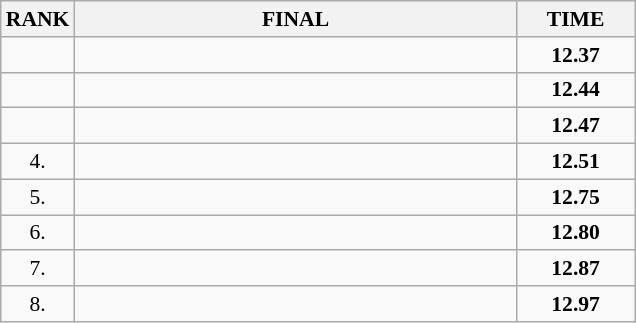<table class="wikitable" style="border-collapse: collapse; font-size: 90%;">
<tr>
<th>RANK</th>
<th style="width: 20em">FINAL</th>
<th style="width: 5em">TIME</th>
</tr>
<tr>
<td align="center"></td>
<td></td>
<td align="center"><strong>12.37</strong></td>
</tr>
<tr>
<td align="center"></td>
<td></td>
<td align="center"><strong>12.44</strong></td>
</tr>
<tr>
<td align="center"></td>
<td></td>
<td align="center"><strong>12.47</strong></td>
</tr>
<tr>
<td align="center">4.</td>
<td></td>
<td align="center"><strong>12.51</strong></td>
</tr>
<tr>
<td align="center">5.</td>
<td></td>
<td align="center"><strong>12.75</strong></td>
</tr>
<tr>
<td align="center">6.</td>
<td></td>
<td align="center"><strong>12.80</strong></td>
</tr>
<tr>
<td align="center">7.</td>
<td></td>
<td align="center"><strong>12.87</strong></td>
</tr>
<tr>
<td align="center">8.</td>
<td></td>
<td align="center"><strong>12.97</strong></td>
</tr>
</table>
